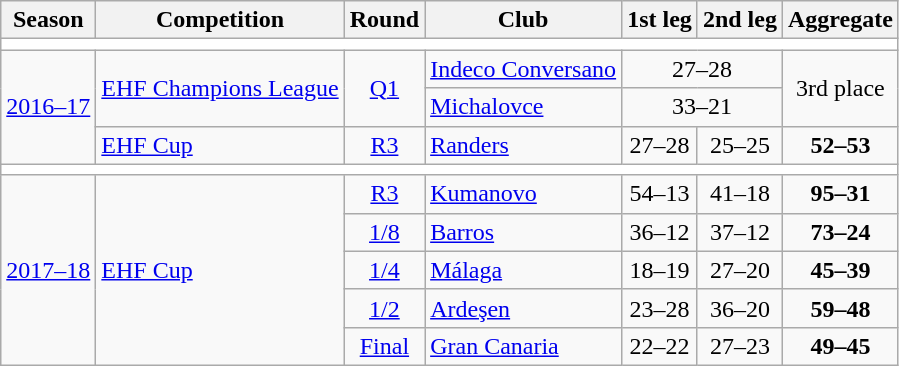<table class="wikitable">
<tr>
<th>Season</th>
<th>Competition</th>
<th>Round</th>
<th>Club</th>
<th>1st leg</th>
<th>2nd leg</th>
<th>Aggregate</th>
</tr>
<tr>
<td colspan="7" bgcolor=white></td>
</tr>
<tr>
<td rowspan="3"><a href='#'>2016–17</a></td>
<td rowspan="2"><a href='#'>EHF Champions League</a></td>
<td rowspan="2" style="text-align:center;"><a href='#'>Q1</a></td>
<td> <a href='#'>Indeco Conversano</a></td>
<td colspan="2" style="text-align:center;">27–28</td>
<td rowspan="2" style="text-align:center;">3rd place</td>
</tr>
<tr>
<td> <a href='#'>Michalovce</a></td>
<td colspan="2" style="text-align:center;">33–21</td>
</tr>
<tr>
<td rowspan="1"><a href='#'>EHF Cup</a></td>
<td style="text-align:center;"><a href='#'>R3</a></td>
<td> <a href='#'>Randers</a></td>
<td style="text-align:center;">27–28</td>
<td style="text-align:center;">25–25</td>
<td style="text-align:center;"><strong>52–53</strong></td>
</tr>
<tr>
<td colspan="7" bgcolor=white></td>
</tr>
<tr>
<td rowspan="5"><a href='#'>2017–18</a></td>
<td rowspan="5"><a href='#'>EHF Cup</a></td>
<td style="text-align:center;"><a href='#'>R3</a></td>
<td> <a href='#'>Kumanovo</a></td>
<td style="text-align:center;">54–13</td>
<td style="text-align:center;">41–18</td>
<td style="text-align:center;"><strong>95–31</strong></td>
</tr>
<tr>
<td style="text-align:center;"><a href='#'>1/8</a></td>
<td> <a href='#'>Barros</a></td>
<td style="text-align:center;">36–12</td>
<td style="text-align:center;">37–12</td>
<td style="text-align:center;"><strong>73–24</strong></td>
</tr>
<tr>
<td style="text-align:center;"><a href='#'>1/4</a></td>
<td> <a href='#'>Málaga</a></td>
<td style="text-align:center;">18–19</td>
<td style="text-align:center;">27–20</td>
<td style="text-align:center;"><strong>45–39</strong></td>
</tr>
<tr>
<td style="text-align:center;"><a href='#'>1/2</a></td>
<td> <a href='#'>Ardeşen</a></td>
<td style="text-align:center;">23–28</td>
<td style="text-align:center;">36–20</td>
<td style="text-align:center;"><strong>59–48</strong></td>
</tr>
<tr>
<td style="text-align:center;"><a href='#'>Final</a></td>
<td> <a href='#'>Gran Canaria</a></td>
<td style="text-align:center;">22–22</td>
<td style="text-align:center;">27–23</td>
<td style="text-align:center;"><strong>49–45</strong></td>
</tr>
</table>
